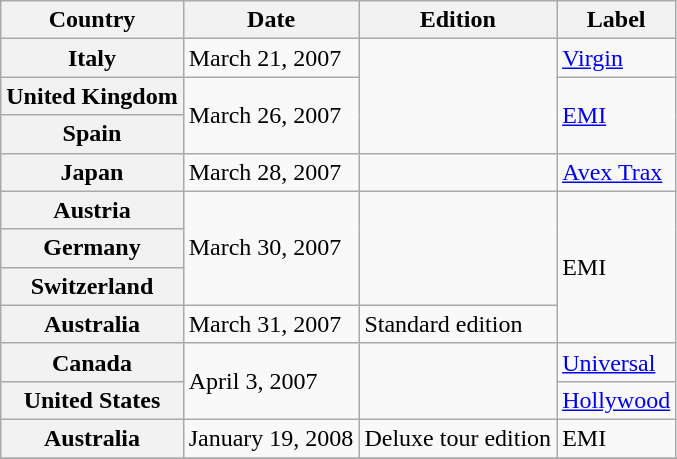<table class="wikitable plainrowheaders">
<tr>
<th scope="col">Country</th>
<th scope="col">Date</th>
<th scope="col">Edition</th>
<th scope="col">Label</th>
</tr>
<tr>
<th scope="row">Italy</th>
<td>March 21, 2007</td>
<td rowspan="3"></td>
<td><a href='#'>Virgin</a></td>
</tr>
<tr>
<th scope="row">United Kingdom</th>
<td rowspan="2">March 26, 2007</td>
<td rowspan="2"><a href='#'>EMI</a></td>
</tr>
<tr>
<th scope="row">Spain</th>
</tr>
<tr>
<th scope="row">Japan</th>
<td>March 28, 2007</td>
<td></td>
<td><a href='#'>Avex Trax</a></td>
</tr>
<tr>
<th scope="row">Austria</th>
<td rowspan="3">March 30, 2007</td>
<td rowspan="3"></td>
<td rowspan="4">EMI</td>
</tr>
<tr>
<th scope="row">Germany</th>
</tr>
<tr>
<th scope="row">Switzerland</th>
</tr>
<tr>
<th scope="row">Australia</th>
<td>March 31, 2007</td>
<td>Standard edition</td>
</tr>
<tr>
<th scope="row">Canada</th>
<td rowspan="2">April 3, 2007</td>
<td rowspan="2"></td>
<td><a href='#'>Universal</a></td>
</tr>
<tr>
<th scope="row">United States</th>
<td><a href='#'>Hollywood</a></td>
</tr>
<tr>
<th scope="row">Australia</th>
<td>January 19, 2008</td>
<td>Deluxe tour edition</td>
<td>EMI</td>
</tr>
<tr>
</tr>
</table>
